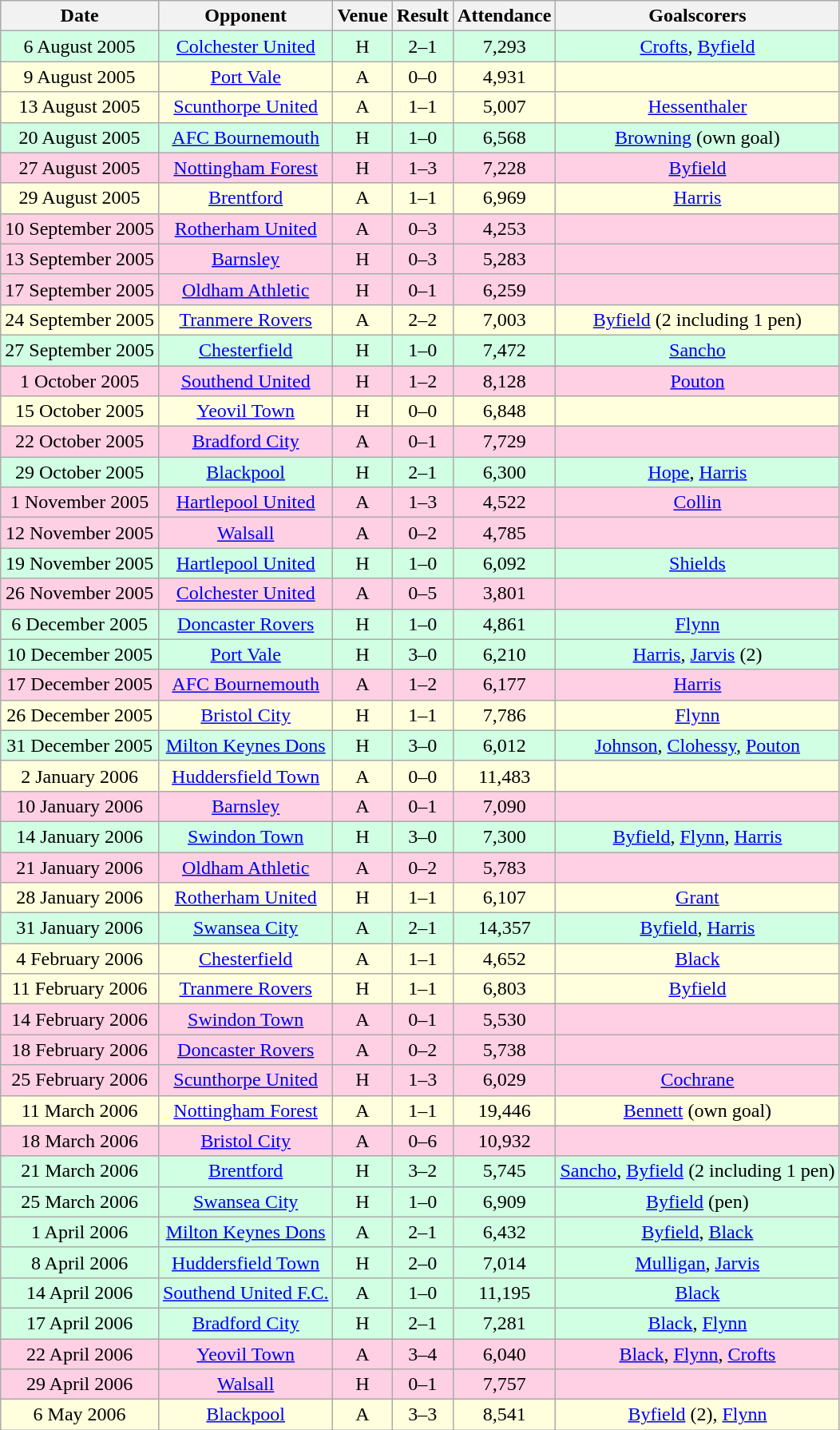<table class="wikitable sortable" style="font-size:100%; text-align:center">
<tr>
<th>Date</th>
<th>Opponent</th>
<th>Venue</th>
<th>Result</th>
<th>Attendance</th>
<th>Goalscorers</th>
</tr>
<tr style="background-color: #d0ffe3;">
<td>6 August 2005</td>
<td><a href='#'>Colchester United</a></td>
<td>H</td>
<td>2–1</td>
<td>7,293</td>
<td><a href='#'>Crofts</a>, <a href='#'>Byfield</a></td>
</tr>
<tr style="background-color: #ffffdd;">
<td>9 August 2005</td>
<td><a href='#'>Port Vale</a></td>
<td>A</td>
<td>0–0</td>
<td>4,931</td>
<td></td>
</tr>
<tr style="background-color: #ffffdd;">
<td>13 August 2005</td>
<td><a href='#'>Scunthorpe United</a></td>
<td>A</td>
<td>1–1</td>
<td>5,007</td>
<td><a href='#'>Hessenthaler</a></td>
</tr>
<tr style="background-color: #d0ffe3;">
<td>20 August 2005</td>
<td><a href='#'>AFC Bournemouth</a></td>
<td>H</td>
<td>1–0</td>
<td>6,568</td>
<td><a href='#'>Browning</a> (own goal)</td>
</tr>
<tr style="background-color: #ffd0e3;">
<td>27 August 2005</td>
<td><a href='#'>Nottingham Forest</a></td>
<td>H</td>
<td>1–3</td>
<td>7,228</td>
<td><a href='#'>Byfield</a></td>
</tr>
<tr style="background-color: #ffffdd;">
<td>29 August 2005</td>
<td><a href='#'>Brentford</a></td>
<td>A</td>
<td>1–1</td>
<td>6,969</td>
<td><a href='#'>Harris</a></td>
</tr>
<tr style="background-color: #ffd0e3;">
<td>10 September 2005</td>
<td><a href='#'>Rotherham United</a></td>
<td>A</td>
<td>0–3</td>
<td>4,253</td>
<td></td>
</tr>
<tr style="background-color: #ffd0e3;">
<td>13 September 2005</td>
<td><a href='#'>Barnsley</a></td>
<td>H</td>
<td>0–3</td>
<td>5,283</td>
<td></td>
</tr>
<tr style="background-color: #ffd0e3;">
<td>17 September 2005</td>
<td><a href='#'>Oldham Athletic</a></td>
<td>H</td>
<td>0–1</td>
<td>6,259</td>
<td></td>
</tr>
<tr style="background-color: #ffffdd;">
<td>24 September 2005</td>
<td><a href='#'>Tranmere Rovers</a></td>
<td>A</td>
<td>2–2</td>
<td>7,003</td>
<td><a href='#'>Byfield</a> (2 including 1 pen)</td>
</tr>
<tr style="background-color: #d0ffe3;">
<td>27 September 2005</td>
<td><a href='#'>Chesterfield</a></td>
<td>H</td>
<td>1–0</td>
<td>7,472</td>
<td><a href='#'>Sancho</a></td>
</tr>
<tr style="background-color: #ffd0e3;">
<td>1 October 2005</td>
<td><a href='#'>Southend United</a></td>
<td>H</td>
<td>1–2</td>
<td>8,128</td>
<td><a href='#'>Pouton</a></td>
</tr>
<tr style="background-color: #ffffdd;">
<td>15 October 2005</td>
<td><a href='#'>Yeovil Town</a></td>
<td>H</td>
<td>0–0</td>
<td>6,848</td>
<td></td>
</tr>
<tr style="background-color: #ffd0e3;">
<td>22 October 2005</td>
<td><a href='#'>Bradford City</a></td>
<td>A</td>
<td>0–1</td>
<td>7,729</td>
<td></td>
</tr>
<tr style="background-color: #d0ffe3;">
<td>29 October 2005</td>
<td><a href='#'>Blackpool</a></td>
<td>H</td>
<td>2–1</td>
<td>6,300</td>
<td><a href='#'>Hope</a>, <a href='#'>Harris</a></td>
</tr>
<tr style="background-color: #ffd0e3;">
<td>1 November 2005</td>
<td><a href='#'>Hartlepool United</a></td>
<td>A</td>
<td>1–3</td>
<td>4,522</td>
<td><a href='#'>Collin</a></td>
</tr>
<tr style="background-color: #ffd0e3;">
<td>12 November 2005</td>
<td><a href='#'>Walsall</a></td>
<td>A</td>
<td>0–2</td>
<td>4,785</td>
<td></td>
</tr>
<tr style="background-color: #d0ffe3;">
<td>19 November 2005</td>
<td><a href='#'>Hartlepool United</a></td>
<td>H</td>
<td>1–0</td>
<td>6,092</td>
<td><a href='#'>Shields</a></td>
</tr>
<tr style="background-color: #ffd0e3;">
<td>26 November 2005</td>
<td><a href='#'>Colchester United</a></td>
<td>A</td>
<td>0–5</td>
<td>3,801</td>
<td></td>
</tr>
<tr style="background-color: #d0ffe3;">
<td>6 December 2005</td>
<td><a href='#'>Doncaster Rovers</a></td>
<td>H</td>
<td>1–0</td>
<td>4,861</td>
<td><a href='#'>Flynn</a></td>
</tr>
<tr style="background-color: #d0ffe3;">
<td>10 December 2005</td>
<td><a href='#'>Port Vale</a></td>
<td>H</td>
<td>3–0</td>
<td>6,210</td>
<td><a href='#'>Harris</a>, <a href='#'>Jarvis</a> (2)</td>
</tr>
<tr style="background-color: #ffd0e3;">
<td>17 December 2005</td>
<td><a href='#'>AFC Bournemouth</a></td>
<td>A</td>
<td>1–2</td>
<td>6,177</td>
<td><a href='#'>Harris</a></td>
</tr>
<tr style="background-color: #ffffdd;">
<td>26 December 2005</td>
<td><a href='#'>Bristol City</a></td>
<td>H</td>
<td>1–1</td>
<td>7,786</td>
<td><a href='#'>Flynn</a></td>
</tr>
<tr style="background-color: #d0ffe3;">
<td>31 December 2005</td>
<td><a href='#'>Milton Keynes Dons</a></td>
<td>H</td>
<td>3–0</td>
<td>6,012</td>
<td><a href='#'>Johnson</a>, <a href='#'>Clohessy</a>, <a href='#'>Pouton</a></td>
</tr>
<tr style="background-color: #ffffdd;">
<td>2 January 2006</td>
<td><a href='#'>Huddersfield Town</a></td>
<td>A</td>
<td>0–0</td>
<td>11,483</td>
<td></td>
</tr>
<tr style="background-color: #ffd0e3;">
<td>10 January 2006</td>
<td><a href='#'>Barnsley</a></td>
<td>A</td>
<td>0–1</td>
<td>7,090</td>
<td></td>
</tr>
<tr style="background-color: #d0ffe3;">
<td>14 January 2006</td>
<td><a href='#'>Swindon Town</a></td>
<td>H</td>
<td>3–0</td>
<td>7,300</td>
<td><a href='#'>Byfield</a>, <a href='#'>Flynn</a>, <a href='#'>Harris</a></td>
</tr>
<tr style="background-color: #ffd0e3;">
<td>21 January 2006</td>
<td><a href='#'>Oldham Athletic</a></td>
<td>A</td>
<td>0–2</td>
<td>5,783</td>
<td></td>
</tr>
<tr style="background-color: #ffffdd;">
<td>28 January 2006</td>
<td><a href='#'>Rotherham United</a></td>
<td>H</td>
<td>1–1</td>
<td>6,107</td>
<td><a href='#'>Grant</a></td>
</tr>
<tr style="background-color: #d0ffe3;">
<td>31 January 2006</td>
<td><a href='#'>Swansea City</a></td>
<td>A</td>
<td>2–1</td>
<td>14,357</td>
<td><a href='#'>Byfield</a>, <a href='#'>Harris</a></td>
</tr>
<tr style="background-color: #ffffdd;">
<td>4 February 2006</td>
<td><a href='#'>Chesterfield</a></td>
<td>A</td>
<td>1–1</td>
<td>4,652</td>
<td><a href='#'>Black</a></td>
</tr>
<tr style="background-color: #ffffdd;">
<td>11 February 2006</td>
<td><a href='#'>Tranmere Rovers</a></td>
<td>H</td>
<td>1–1</td>
<td>6,803</td>
<td><a href='#'>Byfield</a></td>
</tr>
<tr style="background-color: #ffd0e3;">
<td>14 February 2006</td>
<td><a href='#'>Swindon Town</a></td>
<td>A</td>
<td>0–1</td>
<td>5,530</td>
<td></td>
</tr>
<tr style="background-color: #ffd0e3;">
<td>18 February 2006</td>
<td><a href='#'>Doncaster Rovers</a></td>
<td>A</td>
<td>0–2</td>
<td>5,738</td>
<td></td>
</tr>
<tr style="background-color: #ffd0e3;">
<td>25 February 2006</td>
<td><a href='#'>Scunthorpe United</a></td>
<td>H</td>
<td>1–3</td>
<td>6,029</td>
<td><a href='#'>Cochrane</a></td>
</tr>
<tr style="background-color: #ffffdd;">
<td>11 March 2006</td>
<td><a href='#'>Nottingham Forest</a></td>
<td>A</td>
<td>1–1</td>
<td>19,446</td>
<td><a href='#'>Bennett</a> (own goal)</td>
</tr>
<tr style="background-color: #ffd0e3;">
<td>18 March 2006</td>
<td><a href='#'>Bristol City</a></td>
<td>A</td>
<td>0–6</td>
<td>10,932</td>
<td></td>
</tr>
<tr style="background-color: #d0ffe3;">
<td>21 March 2006</td>
<td><a href='#'>Brentford</a></td>
<td>H</td>
<td>3–2</td>
<td>5,745</td>
<td><a href='#'>Sancho</a>, <a href='#'>Byfield</a> (2 including 1 pen)</td>
</tr>
<tr style="background-color: #d0ffe3;">
<td>25 March 2006</td>
<td><a href='#'>Swansea City</a></td>
<td>H</td>
<td>1–0</td>
<td>6,909</td>
<td><a href='#'>Byfield</a> (pen)</td>
</tr>
<tr style="background-color: #d0ffe3;">
<td>1 April 2006</td>
<td><a href='#'>Milton Keynes Dons</a></td>
<td>A</td>
<td>2–1</td>
<td>6,432</td>
<td><a href='#'>Byfield</a>, <a href='#'>Black</a></td>
</tr>
<tr style="background-color: #d0ffe3;">
<td>8 April 2006</td>
<td><a href='#'>Huddersfield Town</a></td>
<td>H</td>
<td>2–0</td>
<td>7,014</td>
<td><a href='#'>Mulligan</a>, <a href='#'>Jarvis</a></td>
</tr>
<tr style="background-color: #d0ffe3;">
<td>14 April 2006</td>
<td><a href='#'>Southend United F.C.</a></td>
<td>A</td>
<td>1–0</td>
<td>11,195</td>
<td><a href='#'>Black</a></td>
</tr>
<tr style="background-color: #d0ffe3;">
<td>17 April 2006</td>
<td><a href='#'>Bradford City</a></td>
<td>H</td>
<td>2–1</td>
<td>7,281</td>
<td><a href='#'>Black</a>, <a href='#'>Flynn</a></td>
</tr>
<tr style="background-color: #ffd0e3;">
<td>22 April 2006</td>
<td><a href='#'>Yeovil Town</a></td>
<td>A</td>
<td>3–4</td>
<td>6,040</td>
<td><a href='#'>Black</a>, <a href='#'>Flynn</a>, <a href='#'>Crofts</a></td>
</tr>
<tr style="background-color: #ffd0e3;">
<td>29 April 2006</td>
<td><a href='#'>Walsall</a></td>
<td>H</td>
<td>0–1</td>
<td>7,757</td>
<td></td>
</tr>
<tr style="background-color: #ffffdd;">
<td>6 May 2006</td>
<td><a href='#'>Blackpool</a></td>
<td>A</td>
<td>3–3</td>
<td>8,541</td>
<td><a href='#'>Byfield</a> (2), <a href='#'>Flynn</a></td>
</tr>
</table>
